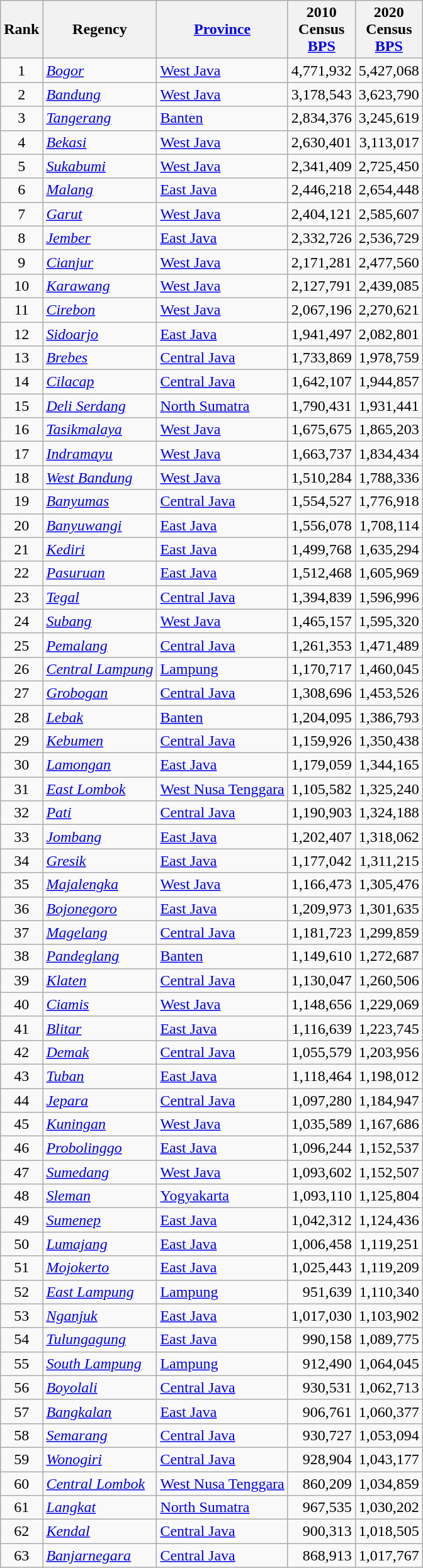<table class="wikitable sortable">
<tr>
<th>Rank</th>
<th>Regency</th>
<th><a href='#'>Province</a></th>
<th>2010<br>Census<br><a href='#'>BPS</a><br></th>
<th>2020<br>Census<br><a href='#'>BPS</a><br></th>
</tr>
<tr>
<td scope=row style="text-align:center;">1</td>
<td><em><a href='#'>Bogor</a></em></td>
<td><a href='#'>West Java</a></td>
<td align="right">4,771,932</td>
<td align="right">5,427,068</td>
</tr>
<tr>
<td scope=row style="text-align:center;">2</td>
<td><em><a href='#'>Bandung</a></em></td>
<td><a href='#'>West Java</a></td>
<td align="right">3,178,543</td>
<td align="right">3,623,790</td>
</tr>
<tr>
<td scope=row style="text-align:center;">3</td>
<td><em><a href='#'>Tangerang</a></em></td>
<td><a href='#'>Banten</a></td>
<td align="right">2,834,376</td>
<td align="right">3,245,619</td>
</tr>
<tr>
<td scope=row style="text-align:center;">4</td>
<td><em><a href='#'>Bekasi</a></em></td>
<td><a href='#'>West Java</a></td>
<td align="right">2,630,401</td>
<td align="right">3,113,017</td>
</tr>
<tr>
<td scope=row style="text-align:center;">5</td>
<td><em><a href='#'>Sukabumi</a></em></td>
<td><a href='#'>West Java</a></td>
<td align="right">2,341,409</td>
<td align="right">2,725,450</td>
</tr>
<tr>
<td scope=row style="text-align:center;">6</td>
<td><em><a href='#'>Malang</a></em></td>
<td><a href='#'>East Java</a></td>
<td align="right">2,446,218</td>
<td align="right">2,654,448</td>
</tr>
<tr>
<td scope=row style="text-align:center;">7</td>
<td><em><a href='#'>Garut</a></em></td>
<td><a href='#'>West Java</a></td>
<td align="right">2,404,121</td>
<td align="right">2,585,607</td>
</tr>
<tr>
<td scope=row style="text-align:center;">8</td>
<td><em><a href='#'>Jember</a></em></td>
<td><a href='#'>East Java</a></td>
<td align="right">2,332,726</td>
<td align="right">2,536,729</td>
</tr>
<tr>
<td scope=row style="text-align:center;">9</td>
<td><em><a href='#'>Cianjur</a></em></td>
<td><a href='#'>West Java</a></td>
<td align="right">2,171,281</td>
<td align="right">2,477,560</td>
</tr>
<tr>
<td scope=row style="text-align:center;">10</td>
<td><em><a href='#'>Karawang</a></em></td>
<td><a href='#'>West Java</a></td>
<td align="right">2,127,791</td>
<td align="right">2,439,085</td>
</tr>
<tr>
<td scope=row style="text-align:center;">11</td>
<td><em><a href='#'>Cirebon</a></em></td>
<td><a href='#'>West Java</a></td>
<td align="right">2,067,196</td>
<td align="right">2,270,621</td>
</tr>
<tr>
<td scope=row style="text-align:center;">12</td>
<td><em><a href='#'>Sidoarjo</a></em></td>
<td><a href='#'>East Java</a></td>
<td align="right">1,941,497</td>
<td align="right">2,082,801</td>
</tr>
<tr>
<td scope=row style="text-align:center;">13</td>
<td><em><a href='#'>Brebes</a></em></td>
<td><a href='#'>Central Java</a></td>
<td align="right">1,733,869</td>
<td align="right">1,978,759</td>
</tr>
<tr>
<td scope=row style="text-align:center;">14</td>
<td><em><a href='#'>Cilacap</a></em></td>
<td><a href='#'>Central Java</a></td>
<td align="right">1,642,107</td>
<td align="right">1,944,857</td>
</tr>
<tr>
<td scope=row style="text-align:center;">15</td>
<td><em><a href='#'>Deli Serdang</a></em></td>
<td><a href='#'>North Sumatra</a></td>
<td align="right">1,790,431</td>
<td align="right">1,931,441</td>
</tr>
<tr>
<td scope=row style="text-align:center;">16</td>
<td><em><a href='#'>Tasikmalaya</a></em></td>
<td><a href='#'>West Java</a></td>
<td align="right">1,675,675</td>
<td align="right">1,865,203</td>
</tr>
<tr>
<td scope=row style="text-align:center;">17</td>
<td><em><a href='#'>Indramayu</a></em></td>
<td><a href='#'>West Java</a></td>
<td align="right">1,663,737</td>
<td align="right">1,834,434</td>
</tr>
<tr>
<td scope=row style="text-align:center;">18</td>
<td><em><a href='#'>West Bandung</a></em></td>
<td><a href='#'>West Java</a></td>
<td align="right">1,510,284</td>
<td align="right">1,788,336</td>
</tr>
<tr>
<td scope=row style="text-align:center;">19</td>
<td><em><a href='#'>Banyumas</a></em></td>
<td><a href='#'>Central Java</a></td>
<td align="right">1,554,527</td>
<td align="right">1,776,918</td>
</tr>
<tr>
<td scope=row style="text-align:center;">20</td>
<td><em><a href='#'>Banyuwangi</a></em></td>
<td><a href='#'>East Java</a></td>
<td align="right">1,556,078</td>
<td align="right">1,708,114</td>
</tr>
<tr>
<td scope=row style="text-align:center;">21</td>
<td><em><a href='#'>Kediri</a></em></td>
<td><a href='#'>East Java</a></td>
<td align="right">1,499,768</td>
<td align="right">1,635,294</td>
</tr>
<tr>
<td scope=row style="text-align:center;">22</td>
<td><em><a href='#'>Pasuruan</a></em></td>
<td><a href='#'>East Java</a></td>
<td align="right">1,512,468</td>
<td align="right">1,605,969</td>
</tr>
<tr>
<td scope=row style="text-align:center;">23</td>
<td><em><a href='#'>Tegal</a></em></td>
<td><a href='#'>Central Java</a></td>
<td align="right">1,394,839</td>
<td align="right">1,596,996</td>
</tr>
<tr>
<td scope=row style="text-align:center;">24</td>
<td><em><a href='#'>Subang</a></em></td>
<td><a href='#'>West Java</a></td>
<td align="right">1,465,157</td>
<td align="right">1,595,320</td>
</tr>
<tr>
<td scope=row style="text-align:center;">25</td>
<td><em><a href='#'>Pemalang</a></em></td>
<td><a href='#'>Central Java</a></td>
<td align="right">1,261,353</td>
<td align="right">1,471,489</td>
</tr>
<tr>
<td scope=row style="text-align:center;">26</td>
<td><em><a href='#'>Central Lampung</a></em></td>
<td><a href='#'>Lampung</a></td>
<td align="right">1,170,717</td>
<td align="right">1,460,045</td>
</tr>
<tr>
<td scope=row style="text-align:center;">27</td>
<td><em><a href='#'>Grobogan</a></em></td>
<td><a href='#'>Central Java</a></td>
<td align="right">1,308,696</td>
<td align="right">1,453,526</td>
</tr>
<tr>
<td scope=row style="text-align:center;">28</td>
<td><em><a href='#'>Lebak</a></em></td>
<td><a href='#'>Banten</a></td>
<td align="right">1,204,095</td>
<td align="right">1,386,793</td>
</tr>
<tr>
<td scope=row style="text-align:center;">29</td>
<td><em><a href='#'>Kebumen</a></em></td>
<td><a href='#'>Central Java</a></td>
<td align="right">1,159,926</td>
<td align="right">1,350,438</td>
</tr>
<tr>
<td scope=row style="text-align:center;">30</td>
<td><em><a href='#'>Lamongan</a></em></td>
<td><a href='#'>East Java</a></td>
<td align="right">1,179,059</td>
<td align="right">1,344,165</td>
</tr>
<tr>
<td scope=row style="text-align:center;">31</td>
<td><em><a href='#'>East Lombok</a></em></td>
<td><a href='#'>West Nusa Tenggara</a></td>
<td align="right">1,105,582</td>
<td align="right">1,325,240</td>
</tr>
<tr>
<td scope=row style="text-align:center;">32</td>
<td><em><a href='#'>Pati</a></em></td>
<td><a href='#'>Central Java</a></td>
<td align="right">1,190,903</td>
<td align="right">1,324,188</td>
</tr>
<tr>
<td scope=row style="text-align:center;">33</td>
<td><em><a href='#'>Jombang</a></em></td>
<td><a href='#'>East Java</a></td>
<td align="right">1,202,407</td>
<td align="right">1,318,062</td>
</tr>
<tr>
<td scope=row style="text-align:center;">34</td>
<td><em><a href='#'>Gresik</a></em></td>
<td><a href='#'>East Java</a></td>
<td align="right">1,177,042</td>
<td align="right">1,311,215</td>
</tr>
<tr>
<td scope=row style="text-align:center;">35</td>
<td><em><a href='#'>Majalengka</a></em></td>
<td><a href='#'>West Java</a></td>
<td align="right">1,166,473</td>
<td align="right">1,305,476</td>
</tr>
<tr>
<td scope=row style="text-align:center;">36</td>
<td><em><a href='#'>Bojonegoro</a></em></td>
<td><a href='#'>East Java</a></td>
<td align="right">1,209,973</td>
<td align="right">1,301,635</td>
</tr>
<tr>
<td scope=row style="text-align:center;">37</td>
<td><em><a href='#'>Magelang</a></em></td>
<td><a href='#'>Central Java</a></td>
<td align="right">1,181,723</td>
<td align="right">1,299,859</td>
</tr>
<tr>
<td scope=row style="text-align:center;">38</td>
<td><em><a href='#'>Pandeglang</a></em></td>
<td><a href='#'>Banten</a></td>
<td align="right">1,149,610</td>
<td align="right">1,272,687</td>
</tr>
<tr>
<td scope=row style="text-align:center;">39</td>
<td><em><a href='#'>Klaten</a></em></td>
<td><a href='#'>Central Java</a></td>
<td align="right">1,130,047</td>
<td align="right">1,260,506</td>
</tr>
<tr>
<td scope=row style="text-align:center;">40</td>
<td><em><a href='#'>Ciamis</a></em></td>
<td><a href='#'>West Java</a></td>
<td align="right">1,148,656</td>
<td align="right">1,229,069</td>
</tr>
<tr>
<td scope=row style="text-align:center;">41</td>
<td><em><a href='#'>Blitar</a></em></td>
<td><a href='#'>East Java</a></td>
<td align="right">1,116,639</td>
<td align="right">1,223,745</td>
</tr>
<tr>
<td scope=row style="text-align:center;">42</td>
<td><em><a href='#'>Demak</a></em></td>
<td><a href='#'>Central Java</a></td>
<td align="right">1,055,579</td>
<td align="right">1,203,956</td>
</tr>
<tr>
<td scope=row style="text-align:center;">43</td>
<td><em><a href='#'>Tuban</a></em></td>
<td><a href='#'>East Java</a></td>
<td align="right">1,118,464</td>
<td align="right">1,198,012</td>
</tr>
<tr>
<td scope=row style="text-align:center;">44</td>
<td><em><a href='#'>Jepara</a></em></td>
<td><a href='#'>Central Java</a></td>
<td align="right">1,097,280</td>
<td align="right">1,184,947</td>
</tr>
<tr>
<td scope=row style="text-align:center;">45</td>
<td><em><a href='#'>Kuningan</a></em></td>
<td><a href='#'>West Java</a></td>
<td align="right">1,035,589</td>
<td align="right">1,167,686</td>
</tr>
<tr>
<td scope=row style="text-align:center;">46</td>
<td><em><a href='#'>Probolinggo</a></em></td>
<td><a href='#'>East Java</a></td>
<td align="right">1,096,244</td>
<td align="right">1,152,537</td>
</tr>
<tr>
<td scope=row style="text-align:center;">47</td>
<td><em><a href='#'>Sumedang</a></em></td>
<td><a href='#'>West Java</a></td>
<td align="right">1,093,602</td>
<td align="right">1,152,507</td>
</tr>
<tr>
<td scope=row style="text-align:center;">48</td>
<td><em><a href='#'>Sleman</a></em></td>
<td><a href='#'>Yogyakarta</a></td>
<td align="right">1,093,110</td>
<td align="right">1,125,804</td>
</tr>
<tr>
<td scope=row style="text-align:center;">49</td>
<td><em><a href='#'>Sumenep</a></em></td>
<td><a href='#'>East Java</a></td>
<td align="right">1,042,312</td>
<td align="right">1,124,436</td>
</tr>
<tr>
<td scope=row style="text-align:center;">50</td>
<td><em><a href='#'>Lumajang</a></em></td>
<td><a href='#'>East Java</a></td>
<td align="right">1,006,458</td>
<td align="right">1,119,251</td>
</tr>
<tr>
<td scope=row style="text-align:center;">51</td>
<td><em><a href='#'>Mojokerto</a></em></td>
<td><a href='#'>East Java</a></td>
<td align="right">1,025,443</td>
<td align="right">1,119,209</td>
</tr>
<tr>
<td scope=row style="text-align:center;">52</td>
<td><em><a href='#'>East Lampung</a></em></td>
<td><a href='#'>Lampung</a></td>
<td align="right">951,639</td>
<td align="right">1,110,340</td>
</tr>
<tr>
<td scope=row style="text-align:center;">53</td>
<td><em><a href='#'>Nganjuk</a></em></td>
<td><a href='#'>East Java</a></td>
<td align="right">1,017,030</td>
<td align="right">1,103,902</td>
</tr>
<tr>
<td scope=row style="text-align:center;">54</td>
<td><em><a href='#'>Tulungagung</a></em></td>
<td><a href='#'>East Java</a></td>
<td align="right">990,158</td>
<td align="right">1,089,775</td>
</tr>
<tr>
<td scope=row style="text-align:center;">55</td>
<td><em><a href='#'>South Lampung</a></em></td>
<td><a href='#'>Lampung</a></td>
<td align="right">912,490</td>
<td align="right">1,064,045</td>
</tr>
<tr>
<td scope=row style="text-align:center;">56</td>
<td><em><a href='#'>Boyolali</a></em></td>
<td><a href='#'>Central Java</a></td>
<td align="right">930,531</td>
<td align="right">1,062,713</td>
</tr>
<tr>
<td scope=row style="text-align:center;">57</td>
<td><em><a href='#'>Bangkalan</a></em></td>
<td><a href='#'>East Java</a></td>
<td align="right">906,761</td>
<td align="right">1,060,377</td>
</tr>
<tr>
<td scope=row style="text-align:center;">58</td>
<td><em><a href='#'>Semarang</a></em></td>
<td><a href='#'>Central Java</a></td>
<td align="right">930,727</td>
<td align="right">1,053,094</td>
</tr>
<tr>
<td scope=row style="text-align:center;">59</td>
<td><em><a href='#'>Wonogiri</a></em></td>
<td><a href='#'>Central Java</a></td>
<td align="right">928,904</td>
<td align="right">1,043,177</td>
</tr>
<tr>
<td scope=row style="text-align:center;">60</td>
<td><em><a href='#'>Central Lombok</a></em></td>
<td><a href='#'>West Nusa Tenggara</a></td>
<td align="right">860,209</td>
<td align="right">1,034,859</td>
</tr>
<tr>
<td scope=row style="text-align:center;">61</td>
<td><em><a href='#'>Langkat</a></em></td>
<td><a href='#'>North Sumatra</a></td>
<td align="right">967,535</td>
<td align="right">1,030,202</td>
</tr>
<tr>
<td scope=row style="text-align:center;">62</td>
<td><em><a href='#'>Kendal</a></em></td>
<td><a href='#'>Central Java</a></td>
<td align="right">900,313</td>
<td align="right">1,018,505</td>
</tr>
<tr>
<td scope=row style="text-align:center;">63</td>
<td><em><a href='#'>Banjarnegara</a></em></td>
<td><a href='#'>Central Java</a></td>
<td align="right">868,913</td>
<td align="right">1,017,767</td>
</tr>
</table>
